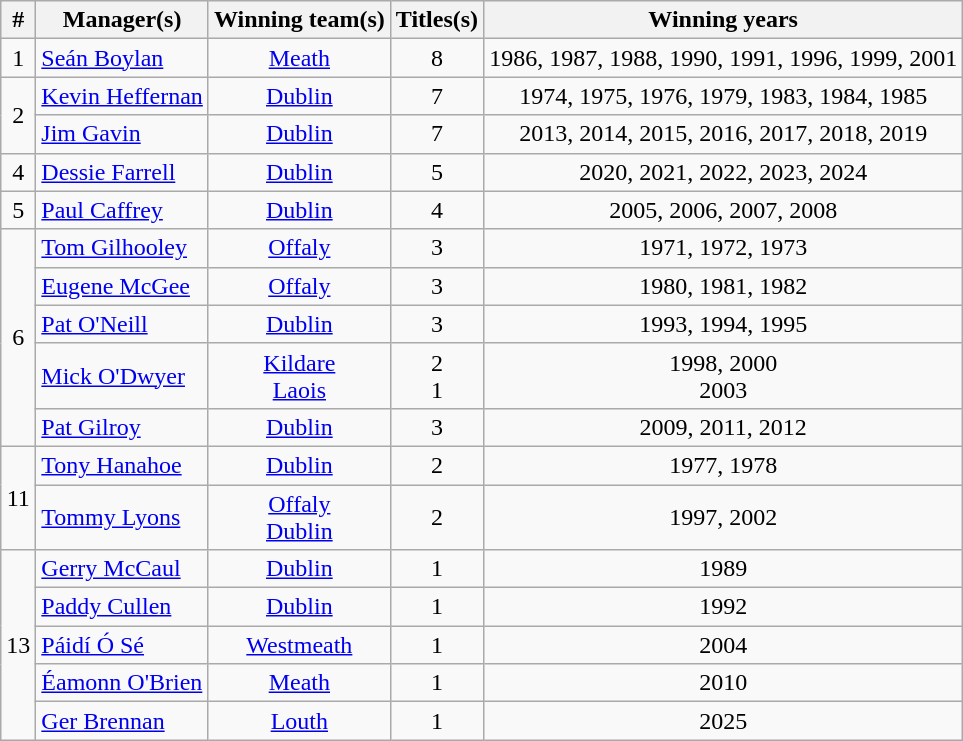<table class="wikitable sortable" style="text-align:center">
<tr>
<th>#</th>
<th>Manager(s)</th>
<th>Winning team(s)</th>
<th>Titles(s)</th>
<th>Winning years</th>
</tr>
<tr>
<td>1</td>
<td style="text-align:left"> <a href='#'>Seán Boylan</a></td>
<td style="text-align:center"><a href='#'>Meath</a></td>
<td style="text-align:center;">8</td>
<td>1986, 1987, 1988, 1990, 1991, 1996, 1999, 2001</td>
</tr>
<tr>
<td rowspan="2">2</td>
<td style="text-align:left"> <a href='#'>Kevin Heffernan</a></td>
<td style="text-align:center"><a href='#'>Dublin</a></td>
<td style="text-align:center;">7</td>
<td>1974, 1975, 1976, 1979, 1983, 1984, 1985</td>
</tr>
<tr>
<td style="text-align:left"> <a href='#'>Jim Gavin</a></td>
<td style="text-align:center"><a href='#'>Dublin</a></td>
<td style="text-align:center;">7</td>
<td>2013, 2014, 2015, 2016, 2017, 2018, 2019</td>
</tr>
<tr>
<td>4</td>
<td style="text-align:left"> <a href='#'>Dessie Farrell</a></td>
<td style="text-align:center"><a href='#'>Dublin</a></td>
<td style="text-align:center;">5</td>
<td>2020, 2021, 2022, 2023, 2024</td>
</tr>
<tr>
<td>5</td>
<td style="text-align:left"> <a href='#'>Paul Caffrey</a></td>
<td style="text-align:center"><a href='#'>Dublin</a></td>
<td style="text-align:center;">4</td>
<td>2005, 2006, 2007, 2008</td>
</tr>
<tr>
<td rowspan="5">6</td>
<td style="text-align:left"> <a href='#'>Tom Gilhooley</a></td>
<td style="text-align:center"><a href='#'>Offaly</a></td>
<td style="text-align:center;">3</td>
<td>1971, 1972, 1973</td>
</tr>
<tr>
<td style="text-align:left"> <a href='#'>Eugene McGee</a></td>
<td style="text-align:center"><a href='#'>Offaly</a></td>
<td style="text-align:center;">3</td>
<td>1980, 1981, 1982</td>
</tr>
<tr>
<td style="text-align:left"> <a href='#'>Pat O'Neill</a></td>
<td style="text-align:center"><a href='#'>Dublin</a></td>
<td style="text-align:center;">3</td>
<td>1993, 1994, 1995</td>
</tr>
<tr>
<td style="text-align:left"> <a href='#'>Mick O'Dwyer</a></td>
<td style="text-align:center"><a href='#'>Kildare</a><br><a href='#'>Laois</a></td>
<td style="text-align:center;">2<br>1</td>
<td>1998, 2000<br>2003</td>
</tr>
<tr>
<td style="text-align:left"> <a href='#'>Pat Gilroy</a></td>
<td style="text-align:center"><a href='#'>Dublin</a></td>
<td style="text-align:center;">3</td>
<td>2009, 2011, 2012</td>
</tr>
<tr>
<td rowspan="2">11</td>
<td style="text-align:left"> <a href='#'>Tony Hanahoe</a></td>
<td style="text-align:center"><a href='#'>Dublin</a></td>
<td style="text-align:center;">2</td>
<td>1977, 1978</td>
</tr>
<tr>
<td style="text-align:left"> <a href='#'>Tommy Lyons</a></td>
<td style="text-align:center"><a href='#'>Offaly</a><br><a href='#'>Dublin</a></td>
<td style="text-align:center;">2</td>
<td>1997, 2002</td>
</tr>
<tr>
<td rowspan="5">13</td>
<td style="text-align:left"> <a href='#'>Gerry McCaul</a></td>
<td style="text-align:center"><a href='#'>Dublin</a></td>
<td style="text-align:center;">1</td>
<td>1989</td>
</tr>
<tr>
<td style="text-align:left"> <a href='#'>Paddy Cullen</a></td>
<td style="text-align:center"><a href='#'>Dublin</a></td>
<td style="text-align:center;">1</td>
<td>1992</td>
</tr>
<tr>
<td style="text-align:left"> <a href='#'>Páidí Ó Sé</a></td>
<td style="text-align:center"><a href='#'>Westmeath</a></td>
<td style="text-align:center;">1</td>
<td>2004</td>
</tr>
<tr>
<td style="text-align:left"> <a href='#'>Éamonn O'Brien</a></td>
<td style="text-align:center"><a href='#'>Meath</a></td>
<td style="text-align:center;">1</td>
<td>2010</td>
</tr>
<tr>
<td style="text-align:left"> <a href='#'>Ger Brennan</a></td>
<td style="text-align:center"><a href='#'>Louth</a></td>
<td style="text-align:center;">1</td>
<td>2025</td>
</tr>
</table>
